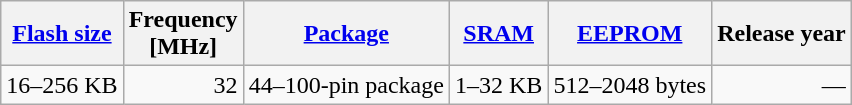<table class="wikitable">
<tr>
<th><a href='#'>Flash size</a></th>
<th>Frequency<br>[MHz]</th>
<th><a href='#'>Package</a></th>
<th><a href='#'>SRAM</a></th>
<th><a href='#'>EEPROM</a></th>
<th>Release year</th>
</tr>
<tr align="right">
<td>16–256 KB</td>
<td>32</td>
<td>44–100-pin package</td>
<td>1–32 KB</td>
<td>512–2048 bytes</td>
<td>—</td>
</tr>
</table>
